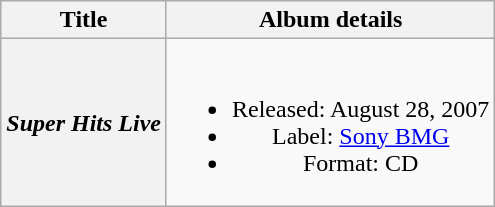<table class="wikitable plainrowheaders" style="text-align:center;">
<tr>
<th>Title</th>
<th>Album details</th>
</tr>
<tr>
<th scope="row"><em>Super Hits Live</em></th>
<td><br><ul><li>Released: August 28, 2007</li><li>Label: <a href='#'>Sony BMG</a></li><li>Format: CD</li></ul></td>
</tr>
</table>
